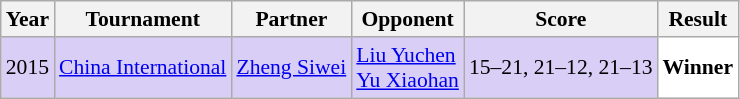<table class="sortable wikitable" style="font-size: 90%">
<tr>
<th>Year</th>
<th>Tournament</th>
<th>Partner</th>
<th>Opponent</th>
<th>Score</th>
<th>Result</th>
</tr>
<tr style="background:#D8CEF6">
<td align="center">2015</td>
<td align="left"><a href='#'>China International</a></td>
<td align="left"> <a href='#'>Zheng Siwei</a></td>
<td align="left"> <a href='#'>Liu Yuchen</a><br> <a href='#'>Yu Xiaohan</a></td>
<td align="left">15–21, 21–12, 21–13</td>
<td style="text-align:left; background:white"> <strong>Winner</strong></td>
</tr>
</table>
